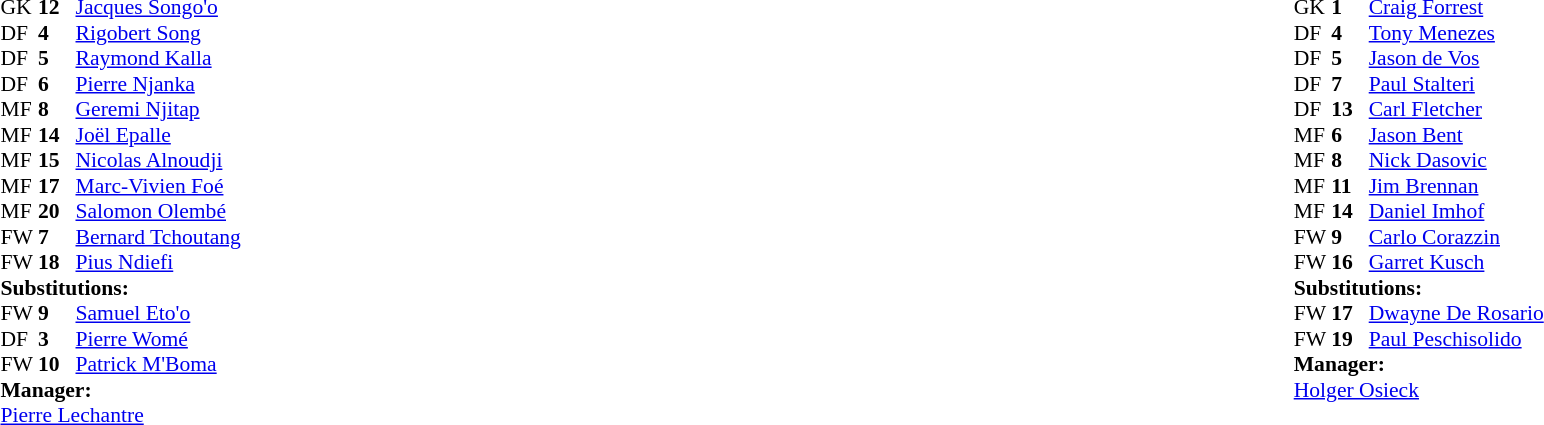<table width="100%">
<tr>
<td valign="top" width="50%"><br><table style="font-size: 90%" cellspacing="0" cellpadding="0">
<tr>
<th width=25></th>
<th width=25></th>
</tr>
<tr>
<td>GK</td>
<td><strong>12</strong></td>
<td><a href='#'>Jacques Songo'o</a></td>
</tr>
<tr>
<td>DF</td>
<td><strong>4</strong></td>
<td><a href='#'>Rigobert Song</a></td>
</tr>
<tr>
<td>DF</td>
<td><strong>5</strong></td>
<td><a href='#'>Raymond Kalla</a></td>
</tr>
<tr>
<td>DF</td>
<td><strong>6</strong></td>
<td><a href='#'>Pierre Njanka</a></td>
</tr>
<tr>
<td>MF</td>
<td><strong>8</strong></td>
<td><a href='#'>Geremi Njitap</a></td>
</tr>
<tr>
<td>MF</td>
<td><strong>14</strong></td>
<td><a href='#'>Joël Epalle</a></td>
<td></td>
<td></td>
</tr>
<tr>
<td>MF</td>
<td><strong>15</strong></td>
<td><a href='#'>Nicolas Alnoudji</a></td>
</tr>
<tr>
<td>MF</td>
<td><strong>17</strong></td>
<td><a href='#'>Marc-Vivien Foé</a></td>
<td></td>
<td></td>
</tr>
<tr>
<td>MF</td>
<td><strong>20</strong></td>
<td><a href='#'>Salomon Olembé</a></td>
</tr>
<tr>
<td>FW</td>
<td><strong>7</strong></td>
<td><a href='#'>Bernard Tchoutang</a></td>
<td></td>
<td></td>
</tr>
<tr>
<td>FW</td>
<td><strong>18</strong></td>
<td><a href='#'>Pius Ndiefi</a></td>
</tr>
<tr>
<td colspan=3><strong>Substitutions:</strong></td>
</tr>
<tr>
<td>FW</td>
<td><strong>9</strong></td>
<td><a href='#'>Samuel Eto'o</a></td>
<td></td>
<td></td>
</tr>
<tr>
<td>DF</td>
<td><strong>3</strong></td>
<td><a href='#'>Pierre Womé</a></td>
<td></td>
<td></td>
</tr>
<tr>
<td>FW</td>
<td><strong>10</strong></td>
<td><a href='#'>Patrick M'Boma</a></td>
<td></td>
<td></td>
</tr>
<tr>
<td colspan=3><strong>Manager:</strong></td>
</tr>
<tr>
<td colspan=3> <a href='#'>Pierre Lechantre</a></td>
</tr>
</table>
</td>
<td valign="top"></td>
<td valign="top" width="50%"><br><table style="font-size: 90%" cellspacing="0" cellpadding="0" align="center">
<tr>
<th width=25></th>
<th width=25></th>
</tr>
<tr>
<td>GK</td>
<td><strong>1</strong></td>
<td><a href='#'>Craig Forrest</a></td>
</tr>
<tr>
<td>DF</td>
<td><strong>4</strong></td>
<td><a href='#'>Tony Menezes</a></td>
</tr>
<tr>
<td>DF</td>
<td><strong>5</strong></td>
<td><a href='#'>Jason de Vos</a></td>
</tr>
<tr>
<td>DF</td>
<td><strong>7</strong></td>
<td><a href='#'>Paul Stalteri</a></td>
</tr>
<tr>
<td>DF</td>
<td><strong>13</strong></td>
<td><a href='#'>Carl Fletcher</a></td>
</tr>
<tr>
<td>MF</td>
<td><strong>6</strong></td>
<td><a href='#'>Jason Bent</a></td>
</tr>
<tr>
<td>MF</td>
<td><strong>8</strong></td>
<td><a href='#'>Nick Dasovic</a></td>
</tr>
<tr>
<td>MF</td>
<td><strong>11</strong></td>
<td><a href='#'>Jim Brennan</a></td>
</tr>
<tr>
<td>MF</td>
<td><strong>14</strong></td>
<td><a href='#'>Daniel Imhof</a></td>
</tr>
<tr>
<td>FW</td>
<td><strong>9</strong></td>
<td><a href='#'>Carlo Corazzin</a></td>
<td></td>
<td></td>
</tr>
<tr>
<td>FW</td>
<td><strong>16</strong></td>
<td><a href='#'>Garret Kusch</a></td>
<td></td>
<td></td>
</tr>
<tr>
<td colspan=3><strong>Substitutions:</strong></td>
</tr>
<tr>
<td>FW</td>
<td><strong>17</strong></td>
<td><a href='#'>Dwayne De Rosario</a></td>
<td></td>
<td></td>
</tr>
<tr>
<td>FW</td>
<td><strong>19</strong></td>
<td><a href='#'>Paul Peschisolido</a></td>
<td></td>
<td></td>
</tr>
<tr>
<td colspan=3><strong>Manager:</strong></td>
</tr>
<tr>
<td colspan=3> <a href='#'>Holger Osieck</a></td>
</tr>
</table>
</td>
</tr>
</table>
